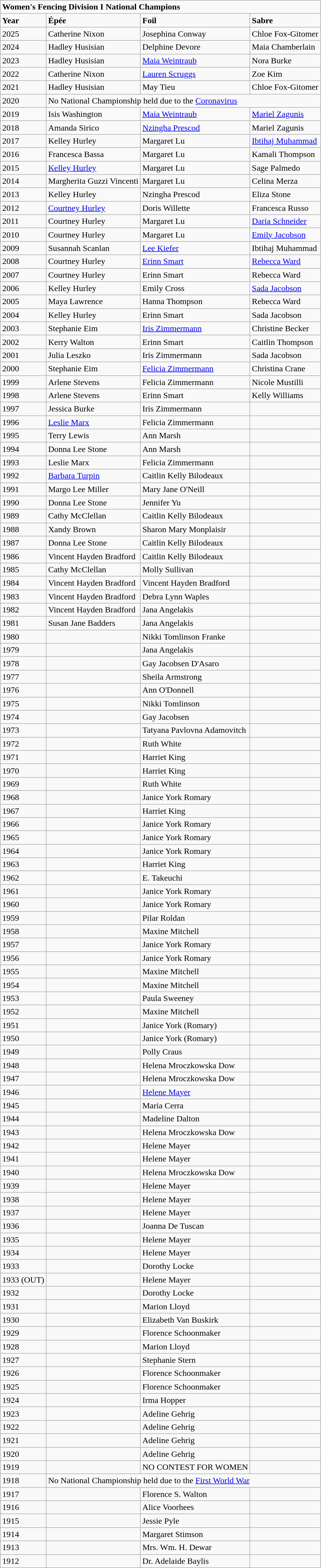<table class="wikitable sortable">
<tr>
<td colspan="4"><strong>Women's Fencing Division I National Champions</strong></td>
</tr>
<tr>
<td><strong>Year</strong></td>
<td><strong>Épée</strong></td>
<td><strong>Foil</strong></td>
<td><strong>Sabre</strong></td>
</tr>
<tr>
<td>2025</td>
<td>Catherine Nixon</td>
<td>Josephina Conway</td>
<td>Chloe Fox-Gitomer</td>
</tr>
<tr>
<td>2024</td>
<td>Hadley Husisian</td>
<td>Delphine Devore</td>
<td>Maia Chamberlain</td>
</tr>
<tr>
<td>2023</td>
<td>Hadley Husisian</td>
<td><a href='#'>Maia Weintraub</a></td>
<td>Nora Burke</td>
</tr>
<tr>
<td>2022</td>
<td>Catherine Nixon</td>
<td><a href='#'>Lauren Scruggs</a></td>
<td>Zoe Kim</td>
</tr>
<tr>
<td>2021</td>
<td>Hadley Husisian</td>
<td>May Tieu</td>
<td>Chloe Fox-Gitomer</td>
</tr>
<tr>
<td>2020</td>
<td colspan="3">No National Championship held due to the <a href='#'>Coronavirus</a></td>
</tr>
<tr>
<td>2019</td>
<td>Isis Washington</td>
<td><a href='#'>Maia Weintraub</a></td>
<td><a href='#'>Mariel Zagunis</a></td>
</tr>
<tr>
<td>2018</td>
<td>Amanda Sirico</td>
<td><a href='#'>Nzingha Prescod</a></td>
<td>Mariel Zagunis</td>
</tr>
<tr>
<td>2017</td>
<td>Kelley Hurley</td>
<td>Margaret Lu</td>
<td><a href='#'>Ibtihaj Muhammad</a></td>
</tr>
<tr>
<td>2016</td>
<td>Francesca Bassa</td>
<td>Margaret Lu</td>
<td>Kamali Thompson</td>
</tr>
<tr>
<td>2015</td>
<td><a href='#'>Kelley Hurley</a></td>
<td>Margaret Lu</td>
<td>Sage Palmedo</td>
</tr>
<tr>
<td>2014</td>
<td>Margherita Guzzi Vincenti</td>
<td>Margaret Lu</td>
<td>Celina Merza</td>
</tr>
<tr>
<td>2013</td>
<td>Kelley Hurley</td>
<td>Nzingha Prescod</td>
<td>Eliza Stone</td>
</tr>
<tr>
<td>2012</td>
<td><a href='#'>Courtney Hurley</a></td>
<td>Doris Willette</td>
<td>Francesca Russo</td>
</tr>
<tr>
<td>2011</td>
<td>Courtney Hurley</td>
<td>Margaret Lu</td>
<td><a href='#'>Daria Schneider</a></td>
</tr>
<tr>
<td>2010</td>
<td>Courtney Hurley</td>
<td>Margaret Lu</td>
<td><a href='#'>Emily Jacobson</a></td>
</tr>
<tr>
<td>2009</td>
<td>Susannah Scanlan</td>
<td><a href='#'>Lee Kiefer</a></td>
<td>Ibtihaj Muhammad</td>
</tr>
<tr>
<td>2008</td>
<td>Courtney Hurley</td>
<td><a href='#'>Erinn Smart</a></td>
<td><a href='#'>Rebecca Ward</a></td>
</tr>
<tr>
<td>2007</td>
<td>Courtney Hurley</td>
<td>Erinn Smart</td>
<td>Rebecca Ward</td>
</tr>
<tr>
<td>2006</td>
<td>Kelley Hurley</td>
<td>Emily Cross</td>
<td><a href='#'>Sada Jacobson</a></td>
</tr>
<tr>
<td>2005</td>
<td>Maya Lawrence</td>
<td>Hanna Thompson</td>
<td>Rebecca Ward</td>
</tr>
<tr>
<td>2004</td>
<td>Kelley Hurley</td>
<td>Erinn Smart</td>
<td>Sada Jacobson</td>
</tr>
<tr>
<td>2003</td>
<td>Stephanie Eim</td>
<td><a href='#'>Iris Zimmermann</a></td>
<td>Christine Becker</td>
</tr>
<tr>
<td>2002</td>
<td>Kerry Walton</td>
<td>Erinn Smart</td>
<td>Caitlin Thompson</td>
</tr>
<tr>
<td>2001</td>
<td>Julia Leszko</td>
<td>Iris Zimmermann</td>
<td>Sada Jacobson</td>
</tr>
<tr>
<td>2000</td>
<td>Stephanie Eim</td>
<td><a href='#'>Felicia Zimmermann</a></td>
<td>Christina Crane</td>
</tr>
<tr>
<td>1999</td>
<td>Arlene Stevens</td>
<td>Felicia Zimmermann</td>
<td>Nicole Mustilli</td>
</tr>
<tr>
<td>1998</td>
<td>Arlene Stevens</td>
<td>Erinn Smart</td>
<td>Kelly Williams</td>
</tr>
<tr>
<td>1997</td>
<td>Jessica Burke</td>
<td>Iris Zimmermann</td>
<td></td>
</tr>
<tr>
<td>1996</td>
<td><a href='#'>Leslie Marx</a></td>
<td>Felicia Zimmermann</td>
<td></td>
</tr>
<tr>
<td>1995</td>
<td>Terry Lewis</td>
<td>Ann Marsh</td>
<td></td>
</tr>
<tr>
<td>1994</td>
<td>Donna Lee Stone</td>
<td>Ann Marsh</td>
<td></td>
</tr>
<tr>
<td>1993</td>
<td>Leslie Marx</td>
<td>Felicia Zimmermann</td>
<td></td>
</tr>
<tr>
<td>1992</td>
<td><a href='#'>Barbara Turpin</a></td>
<td>Caitlin Kelly Bilodeaux</td>
<td></td>
</tr>
<tr>
<td>1991</td>
<td>Margo Lee Miller</td>
<td>Mary Jane O'Neill</td>
<td></td>
</tr>
<tr>
<td>1990</td>
<td>Donna Lee Stone</td>
<td>Jennifer Yu</td>
<td></td>
</tr>
<tr>
<td>1989</td>
<td>Cathy McClellan</td>
<td>Caitlin Kelly Bilodeaux</td>
<td></td>
</tr>
<tr>
<td>1988</td>
<td>Xandy Brown</td>
<td>Sharon Mary Monplaisir</td>
<td></td>
</tr>
<tr>
<td>1987</td>
<td>Donna Lee Stone</td>
<td>Caitlin Kelly Bilodeaux</td>
<td></td>
</tr>
<tr>
<td>1986</td>
<td>Vincent Hayden Bradford</td>
<td>Caitlin Kelly Bilodeaux</td>
<td></td>
</tr>
<tr>
<td>1985</td>
<td>Cathy McClellan</td>
<td>Molly Sullivan</td>
<td></td>
</tr>
<tr>
<td>1984</td>
<td>Vincent Hayden Bradford</td>
<td>Vincent Hayden Bradford</td>
<td></td>
</tr>
<tr>
<td>1983</td>
<td>Vincent Hayden Bradford</td>
<td>Debra Lynn Waples</td>
<td></td>
</tr>
<tr>
<td>1982</td>
<td>Vincent Hayden Bradford</td>
<td>Jana Angelakis</td>
<td></td>
</tr>
<tr>
<td>1981</td>
<td>Susan Jane Badders</td>
<td>Jana Angelakis</td>
<td></td>
</tr>
<tr>
<td>1980</td>
<td></td>
<td>Nikki Tomlinson Franke</td>
<td></td>
</tr>
<tr>
<td>1979</td>
<td></td>
<td>Jana Angelakis</td>
<td></td>
</tr>
<tr>
<td>1978</td>
<td></td>
<td>Gay Jacobsen D'Asaro</td>
<td></td>
</tr>
<tr>
<td>1977</td>
<td></td>
<td>Sheila Armstrong</td>
<td></td>
</tr>
<tr>
<td>1976</td>
<td></td>
<td>Ann O'Donnell</td>
<td></td>
</tr>
<tr>
<td>1975</td>
<td></td>
<td>Nikki Tomlinson</td>
<td></td>
</tr>
<tr>
<td>1974</td>
<td></td>
<td>Gay Jacobsen</td>
<td></td>
</tr>
<tr>
<td>1973</td>
<td></td>
<td>Tatyana Pavlovna Adamovitch</td>
<td></td>
</tr>
<tr>
<td>1972</td>
<td></td>
<td>Ruth White</td>
<td></td>
</tr>
<tr>
<td>1971</td>
<td></td>
<td>Harriet King</td>
<td></td>
</tr>
<tr>
<td>1970</td>
<td></td>
<td>Harriet King</td>
<td></td>
</tr>
<tr>
<td>1969</td>
<td></td>
<td>Ruth White</td>
<td></td>
</tr>
<tr>
<td>1968</td>
<td></td>
<td>Janice York Romary</td>
<td></td>
</tr>
<tr>
<td>1967</td>
<td></td>
<td>Harriet King</td>
<td></td>
</tr>
<tr>
<td>1966</td>
<td></td>
<td>Janice York Romary</td>
<td></td>
</tr>
<tr>
<td>1965</td>
<td></td>
<td>Janice York Romary</td>
<td></td>
</tr>
<tr>
<td>1964</td>
<td></td>
<td>Janice York Romary</td>
<td></td>
</tr>
<tr>
<td>1963</td>
<td></td>
<td>Harriet King</td>
<td></td>
</tr>
<tr>
<td>1962</td>
<td></td>
<td>E. Takeuchi</td>
<td></td>
</tr>
<tr>
<td>1961</td>
<td></td>
<td>Janice York Romary</td>
<td></td>
</tr>
<tr>
<td>1960</td>
<td></td>
<td>Janice York Romary</td>
<td></td>
</tr>
<tr>
<td>1959</td>
<td></td>
<td>Pilar Roldan</td>
<td></td>
</tr>
<tr>
<td>1958</td>
<td></td>
<td>Maxine Mitchell</td>
<td></td>
</tr>
<tr>
<td>1957</td>
<td></td>
<td>Janice York Romary</td>
<td></td>
</tr>
<tr>
<td>1956</td>
<td></td>
<td>Janice York Romary</td>
<td></td>
</tr>
<tr>
<td>1955</td>
<td></td>
<td>Maxine Mitchell</td>
<td></td>
</tr>
<tr>
<td>1954</td>
<td></td>
<td>Maxine Mitchell</td>
<td></td>
</tr>
<tr>
<td>1953</td>
<td></td>
<td>Paula Sweeney</td>
<td></td>
</tr>
<tr>
<td>1952</td>
<td></td>
<td>Maxine Mitchell</td>
<td></td>
</tr>
<tr>
<td>1951</td>
<td></td>
<td>Janice York (Romary)</td>
<td></td>
</tr>
<tr>
<td>1950</td>
<td></td>
<td>Janice York (Romary)</td>
<td></td>
</tr>
<tr>
<td>1949</td>
<td></td>
<td>Polly Craus</td>
<td></td>
</tr>
<tr>
<td>1948</td>
<td></td>
<td>Helena Mroczkowska Dow</td>
<td></td>
</tr>
<tr>
<td>1947</td>
<td></td>
<td>Helena Mroczkowska Dow</td>
<td></td>
</tr>
<tr>
<td>1946</td>
<td></td>
<td><a href='#'>Helene Mayer</a></td>
<td></td>
</tr>
<tr>
<td>1945</td>
<td></td>
<td>Maria Cerra</td>
<td></td>
</tr>
<tr>
<td>1944</td>
<td></td>
<td>Madeline Dalton</td>
<td></td>
</tr>
<tr>
<td>1943</td>
<td></td>
<td>Helena Mroczkowska Dow</td>
<td></td>
</tr>
<tr>
<td>1942</td>
<td></td>
<td>Helene Mayer</td>
<td></td>
</tr>
<tr>
<td>1941</td>
<td></td>
<td>Helene Mayer</td>
<td></td>
</tr>
<tr>
<td>1940</td>
<td></td>
<td>Helena Mroczkowska Dow</td>
<td></td>
</tr>
<tr>
<td>1939</td>
<td></td>
<td>Helene Mayer</td>
<td></td>
</tr>
<tr>
<td>1938</td>
<td></td>
<td>Helene Mayer</td>
<td></td>
</tr>
<tr>
<td>1937</td>
<td></td>
<td>Helene Mayer</td>
<td></td>
</tr>
<tr>
<td>1936</td>
<td></td>
<td>Joanna De Tuscan</td>
<td></td>
</tr>
<tr>
<td>1935</td>
<td></td>
<td>Helene Mayer</td>
<td></td>
</tr>
<tr>
<td>1934</td>
<td></td>
<td>Helene Mayer</td>
<td></td>
</tr>
<tr>
<td>1933</td>
<td></td>
<td>Dorothy Locke</td>
<td></td>
</tr>
<tr>
<td>1933 (OUT)</td>
<td></td>
<td>Helene Mayer</td>
<td></td>
</tr>
<tr>
<td>1932</td>
<td></td>
<td>Dorothy Locke</td>
<td></td>
</tr>
<tr>
<td>1931</td>
<td></td>
<td>Marion Lloyd</td>
<td></td>
</tr>
<tr>
<td>1930</td>
<td></td>
<td>Elizabeth Van Buskirk</td>
<td></td>
</tr>
<tr>
<td>1929</td>
<td></td>
<td>Florence Schoonmaker</td>
<td></td>
</tr>
<tr>
<td>1928</td>
<td></td>
<td>Marion Lloyd</td>
<td></td>
</tr>
<tr>
<td>1927</td>
<td></td>
<td>Stephanie Stern</td>
<td></td>
</tr>
<tr>
<td>1926</td>
<td></td>
<td>Florence Schoonmaker</td>
<td></td>
</tr>
<tr>
<td>1925</td>
<td></td>
<td>Florence Schoonmaker</td>
<td></td>
</tr>
<tr>
<td>1924</td>
<td></td>
<td>Irma Hopper</td>
<td></td>
</tr>
<tr>
<td>1923</td>
<td></td>
<td>Adeline Gehrig</td>
<td></td>
</tr>
<tr>
<td>1922</td>
<td></td>
<td>Adeline Gehrig</td>
<td></td>
</tr>
<tr>
<td>1921</td>
<td></td>
<td>Adeline Gehrig</td>
<td></td>
</tr>
<tr>
<td>1920</td>
<td></td>
<td>Adeline Gehrig</td>
<td></td>
</tr>
<tr>
<td>1919</td>
<td></td>
<td>NO CONTEST FOR WOMEN</td>
<td></td>
</tr>
<tr>
<td>1918</td>
<td colspan="3">No National Championship held due to the <a href='#'>First World War</a></td>
</tr>
<tr>
<td>1917</td>
<td></td>
<td>Florence S. Walton</td>
<td></td>
</tr>
<tr>
<td>1916</td>
<td></td>
<td>Alice Voorhees</td>
<td></td>
</tr>
<tr>
<td>1915</td>
<td></td>
<td>Jessie Pyle</td>
<td></td>
</tr>
<tr>
<td>1914</td>
<td></td>
<td>Margaret Stimson</td>
<td></td>
</tr>
<tr>
<td>1913</td>
<td></td>
<td>Mrs. Wm. H. Dewar</td>
<td></td>
</tr>
<tr>
<td>1912</td>
<td></td>
<td>Dr. Adelaide Baylis</td>
</tr>
</table>
